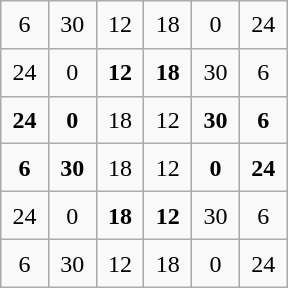<table class="wikitable" style="margin-left:auto;margin-right:auto;text-align:center;width:12em;height:12em;table-layout:fixed;">
<tr>
<td>6</td>
<td>30</td>
<td>12</td>
<td>18</td>
<td>0</td>
<td>24</td>
</tr>
<tr>
<td>24</td>
<td>0</td>
<td><strong>12</strong></td>
<td><strong>18</strong></td>
<td>30</td>
<td>6</td>
</tr>
<tr>
<td><strong>24</strong></td>
<td><strong>0</strong></td>
<td>18</td>
<td>12</td>
<td><strong>30</strong></td>
<td><strong>6</strong></td>
</tr>
<tr>
<td><strong>6</strong></td>
<td><strong>30</strong></td>
<td>18</td>
<td>12</td>
<td><strong>0</strong></td>
<td><strong>24</strong></td>
</tr>
<tr>
<td>24</td>
<td>0</td>
<td><strong>18</strong></td>
<td><strong>12</strong></td>
<td>30</td>
<td>6</td>
</tr>
<tr>
<td>6</td>
<td>30</td>
<td>12</td>
<td>18</td>
<td>0</td>
<td>24</td>
</tr>
</table>
